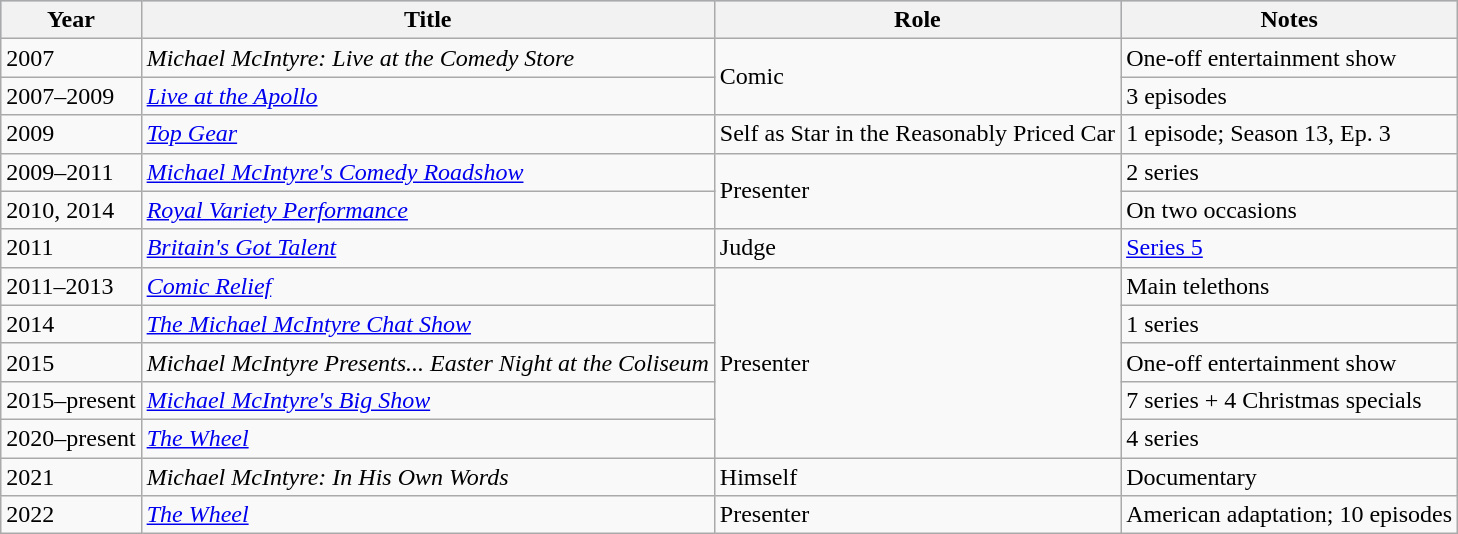<table class="wikitable">
<tr style="background:#b0c4de; text-align:center;">
<th>Year</th>
<th>Title</th>
<th>Role</th>
<th>Notes</th>
</tr>
<tr>
<td>2007</td>
<td><em>Michael McIntyre: Live at the Comedy Store</em></td>
<td rowspan="2">Comic</td>
<td>One-off entertainment show</td>
</tr>
<tr>
<td>2007–2009</td>
<td><em><a href='#'>Live at the Apollo</a></em></td>
<td>3 episodes</td>
</tr>
<tr>
<td>2009</td>
<td><a href='#'><em>Top Gear</em></a></td>
<td>Self as Star in the Reasonably Priced Car</td>
<td>1 episode; Season 13, Ep. 3</td>
</tr>
<tr>
<td>2009–2011</td>
<td><em><a href='#'>Michael McIntyre's Comedy Roadshow</a></em></td>
<td rowspan="2">Presenter</td>
<td>2 series</td>
</tr>
<tr>
<td>2010, 2014</td>
<td><em><a href='#'>Royal Variety Performance</a></em></td>
<td>On two occasions</td>
</tr>
<tr>
<td>2011</td>
<td><em><a href='#'>Britain's Got Talent</a></em></td>
<td>Judge</td>
<td><a href='#'>Series 5</a></td>
</tr>
<tr>
<td>2011–2013</td>
<td><em><a href='#'>Comic Relief</a></em></td>
<td rowspan="5">Presenter</td>
<td>Main telethons</td>
</tr>
<tr>
<td>2014</td>
<td><em><a href='#'>The Michael McIntyre Chat Show</a></em></td>
<td>1 series</td>
</tr>
<tr>
<td>2015</td>
<td><em>Michael McIntyre Presents... Easter Night at the Coliseum</em></td>
<td>One-off entertainment show</td>
</tr>
<tr>
<td>2015–present</td>
<td><em><a href='#'>Michael McIntyre's Big Show</a></em></td>
<td>7 series + 4 Christmas specials</td>
</tr>
<tr>
<td>2020–present</td>
<td><em><a href='#'>The Wheel</a></em></td>
<td>4 series</td>
</tr>
<tr>
<td>2021</td>
<td><em>Michael McIntyre: In His Own Words</em></td>
<td>Himself</td>
<td>Documentary</td>
</tr>
<tr>
<td>2022</td>
<td><em><a href='#'>The Wheel</a></em></td>
<td>Presenter</td>
<td>American adaptation; 10 episodes</td>
</tr>
</table>
